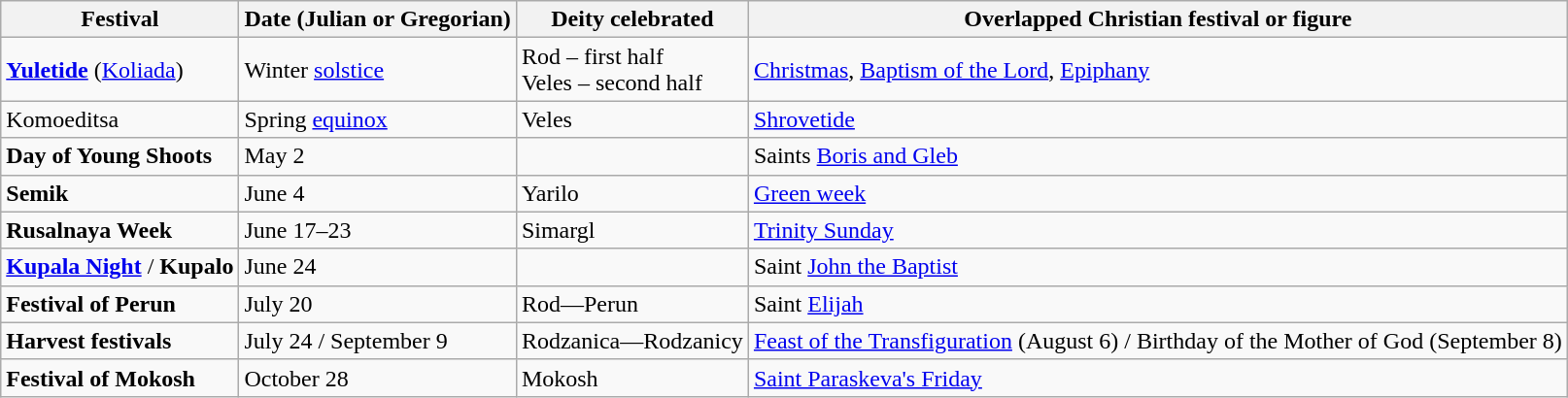<table class="wikitable">
<tr>
<th>Festival</th>
<th>Date (Julian or Gregorian)</th>
<th>Deity celebrated</th>
<th>Overlapped Christian festival or figure</th>
</tr>
<tr>
<td><strong><a href='#'>Yuletide</a></strong> (<a href='#'>Koliada</a>)</td>
<td>Winter <a href='#'>solstice</a></td>
<td>Rod – first half<br>Veles – second half</td>
<td><a href='#'>Christmas</a>, <a href='#'>Baptism of the Lord</a>, <a href='#'>Epiphany</a></td>
</tr>
<tr>
<td>Komoeditsa</td>
<td>Spring <a href='#'>equinox</a></td>
<td>Veles</td>
<td><a href='#'>Shrovetide</a></td>
</tr>
<tr>
<td><strong>Day of Young Shoots</strong></td>
<td>May 2</td>
<td></td>
<td>Saints <a href='#'>Boris and Gleb</a></td>
</tr>
<tr>
<td><strong>Semik</strong></td>
<td>June 4</td>
<td>Yarilo</td>
<td><a href='#'>Green week</a></td>
</tr>
<tr>
<td><strong>Rusalnaya Week</strong></td>
<td>June 17–23</td>
<td>Simargl</td>
<td><a href='#'>Trinity Sunday</a></td>
</tr>
<tr>
<td><strong><a href='#'>Kupala Night</a></strong> / <strong>Kupalo</strong></td>
<td>June 24</td>
<td></td>
<td>Saint <a href='#'>John the Baptist</a></td>
</tr>
<tr>
<td><strong>Festival of Perun</strong></td>
<td>July 20</td>
<td>Rod—Perun</td>
<td>Saint <a href='#'>Elijah</a></td>
</tr>
<tr>
<td><strong>Harvest festivals</strong></td>
<td>July 24 / September 9</td>
<td>Rodzanica—Rodzanicy</td>
<td><a href='#'>Feast of the Transfiguration</a> (August 6) / Birthday of the Mother of God (September 8)</td>
</tr>
<tr>
<td><strong>Festival of Mokosh</strong></td>
<td>October 28</td>
<td>Mokosh</td>
<td><a href='#'>Saint Paraskeva's Friday</a></td>
</tr>
</table>
